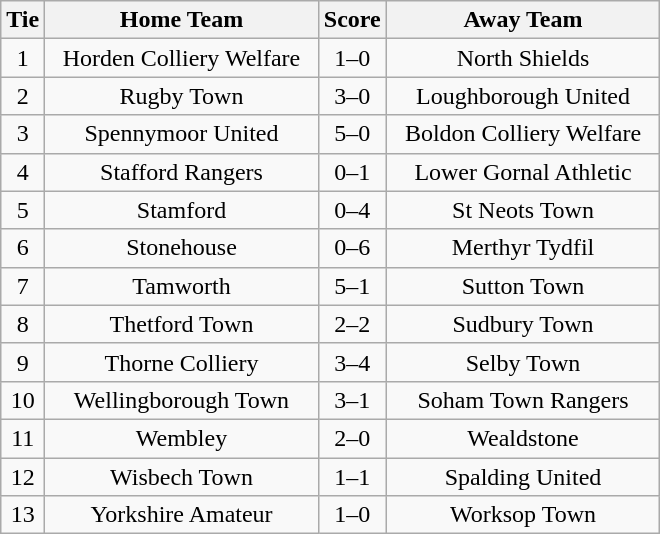<table class="wikitable" style="text-align:center;">
<tr>
<th width=20>Tie</th>
<th width=175>Home Team</th>
<th width=20>Score</th>
<th width=175>Away Team</th>
</tr>
<tr>
<td>1</td>
<td>Horden Colliery Welfare</td>
<td>1–0</td>
<td>North Shields</td>
</tr>
<tr>
<td>2</td>
<td>Rugby Town</td>
<td>3–0</td>
<td>Loughborough United</td>
</tr>
<tr>
<td>3</td>
<td>Spennymoor United</td>
<td>5–0</td>
<td>Boldon Colliery Welfare</td>
</tr>
<tr>
<td>4</td>
<td>Stafford Rangers</td>
<td>0–1</td>
<td>Lower Gornal Athletic</td>
</tr>
<tr>
<td>5</td>
<td>Stamford</td>
<td>0–4</td>
<td>St Neots Town</td>
</tr>
<tr>
<td>6</td>
<td>Stonehouse</td>
<td>0–6</td>
<td>Merthyr Tydfil</td>
</tr>
<tr>
<td>7</td>
<td>Tamworth</td>
<td>5–1</td>
<td>Sutton Town</td>
</tr>
<tr>
<td>8</td>
<td>Thetford Town</td>
<td>2–2</td>
<td>Sudbury Town</td>
</tr>
<tr>
<td>9</td>
<td>Thorne Colliery</td>
<td>3–4</td>
<td>Selby Town</td>
</tr>
<tr>
<td>10</td>
<td>Wellingborough Town</td>
<td>3–1</td>
<td>Soham Town Rangers</td>
</tr>
<tr>
<td>11</td>
<td>Wembley</td>
<td>2–0</td>
<td>Wealdstone</td>
</tr>
<tr>
<td>12</td>
<td>Wisbech Town</td>
<td>1–1</td>
<td>Spalding United</td>
</tr>
<tr>
<td>13</td>
<td>Yorkshire Amateur</td>
<td>1–0</td>
<td>Worksop Town</td>
</tr>
</table>
